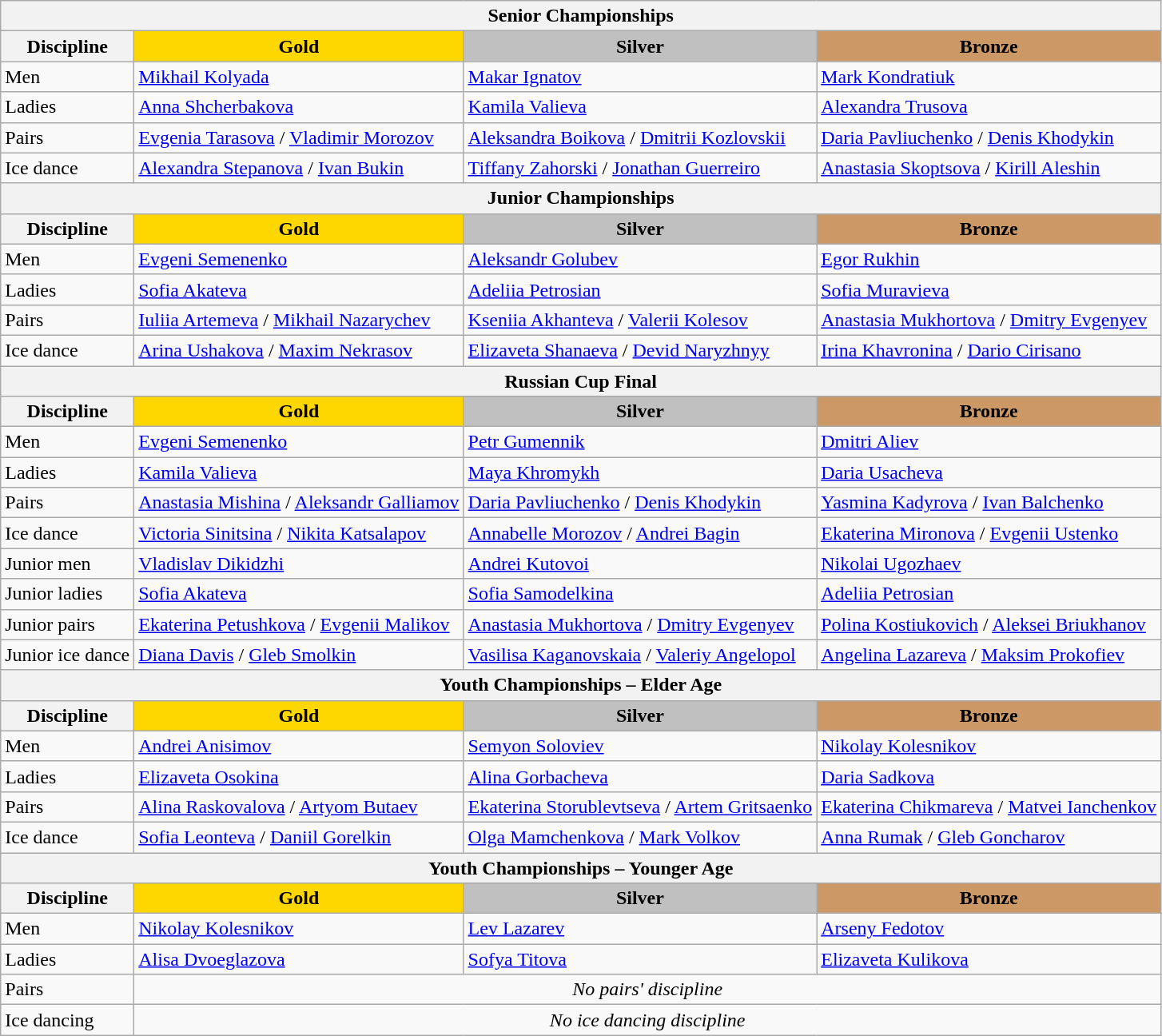<table class="wikitable">
<tr>
<th colspan=4>Senior Championships</th>
</tr>
<tr>
<th>Discipline</th>
<td align=center bgcolor=gold><strong>Gold</strong></td>
<td align=center bgcolor=silver><strong>Silver</strong></td>
<td align=center bgcolor=cc9966><strong>Bronze</strong></td>
</tr>
<tr>
<td>Men</td>
<td><a href='#'>Mikhail Kolyada</a></td>
<td><a href='#'>Makar Ignatov</a></td>
<td><a href='#'>Mark Kondratiuk</a></td>
</tr>
<tr>
<td>Ladies</td>
<td><a href='#'>Anna Shcherbakova</a></td>
<td><a href='#'>Kamila Valieva</a></td>
<td><a href='#'>Alexandra Trusova</a></td>
</tr>
<tr>
<td>Pairs</td>
<td><a href='#'>Evgenia Tarasova</a> / <a href='#'>Vladimir Morozov</a></td>
<td><a href='#'>Aleksandra Boikova</a> / <a href='#'>Dmitrii Kozlovskii</a></td>
<td><a href='#'>Daria Pavliuchenko</a> / <a href='#'>Denis Khodykin</a></td>
</tr>
<tr>
<td>Ice dance</td>
<td><a href='#'>Alexandra Stepanova</a> / <a href='#'>Ivan Bukin</a></td>
<td><a href='#'>Tiffany Zahorski</a> / <a href='#'>Jonathan Guerreiro</a></td>
<td><a href='#'>Anastasia Skoptsova</a> / <a href='#'>Kirill Aleshin</a></td>
</tr>
<tr>
<th colspan=4>Junior Championships</th>
</tr>
<tr>
<th>Discipline</th>
<td align=center bgcolor=gold><strong>Gold</strong></td>
<td align=center bgcolor=silver><strong>Silver</strong></td>
<td align=center bgcolor=cc9966><strong>Bronze</strong></td>
</tr>
<tr>
<td>Men</td>
<td><a href='#'>Evgeni Semenenko</a></td>
<td><a href='#'>Aleksandr Golubev</a></td>
<td><a href='#'>Egor Rukhin</a></td>
</tr>
<tr>
<td>Ladies</td>
<td><a href='#'>Sofia Akateva</a></td>
<td><a href='#'>Adeliia Petrosian</a></td>
<td><a href='#'>Sofia Muravieva</a></td>
</tr>
<tr>
<td>Pairs</td>
<td><a href='#'>Iuliia Artemeva</a> / <a href='#'>Mikhail Nazarychev</a></td>
<td><a href='#'>Kseniia Akhanteva</a> / <a href='#'>Valerii Kolesov</a></td>
<td><a href='#'>Anastasia Mukhortova</a> / <a href='#'>Dmitry Evgenyev</a></td>
</tr>
<tr>
<td>Ice dance</td>
<td><a href='#'>Arina Ushakova</a> / <a href='#'>Maxim Nekrasov</a></td>
<td><a href='#'>Elizaveta Shanaeva</a> / <a href='#'>Devid Naryzhnyy</a></td>
<td><a href='#'>Irina Khavronina</a> / <a href='#'>Dario Cirisano</a></td>
</tr>
<tr>
<th colspan=4>Russian Cup Final</th>
</tr>
<tr>
<th>Discipline</th>
<td align=center bgcolor=gold><strong>Gold</strong></td>
<td align=center bgcolor=silver><strong>Silver</strong></td>
<td align=center bgcolor=cc9966><strong>Bronze</strong></td>
</tr>
<tr>
<td>Men</td>
<td><a href='#'>Evgeni Semenenko</a></td>
<td><a href='#'>Petr Gumennik</a></td>
<td><a href='#'>Dmitri Aliev</a></td>
</tr>
<tr>
<td>Ladies</td>
<td><a href='#'>Kamila Valieva</a></td>
<td><a href='#'>Maya Khromykh</a></td>
<td><a href='#'>Daria Usacheva</a></td>
</tr>
<tr>
<td>Pairs</td>
<td><a href='#'>Anastasia Mishina</a> / <a href='#'>Aleksandr Galliamov</a></td>
<td><a href='#'>Daria Pavliuchenko</a> / <a href='#'>Denis Khodykin</a></td>
<td><a href='#'>Yasmina Kadyrova</a> / <a href='#'>Ivan Balchenko</a></td>
</tr>
<tr>
<td>Ice dance</td>
<td><a href='#'>Victoria Sinitsina</a> / <a href='#'>Nikita Katsalapov</a></td>
<td><a href='#'>Annabelle Morozov</a> / <a href='#'>Andrei Bagin</a></td>
<td><a href='#'>Ekaterina Mironova</a> / <a href='#'>Evgenii Ustenko</a></td>
</tr>
<tr>
<td>Junior men</td>
<td><a href='#'>Vladislav Dikidzhi</a></td>
<td><a href='#'>Andrei Kutovoi</a></td>
<td><a href='#'>Nikolai Ugozhaev</a></td>
</tr>
<tr>
<td>Junior ladies</td>
<td><a href='#'>Sofia Akateva</a></td>
<td><a href='#'>Sofia Samodelkina</a></td>
<td><a href='#'>Adeliia Petrosian</a></td>
</tr>
<tr>
<td>Junior pairs</td>
<td><a href='#'>Ekaterina Petushkova</a> / <a href='#'>Evgenii Malikov</a></td>
<td><a href='#'>Anastasia Mukhortova</a> / <a href='#'>Dmitry Evgenyev</a></td>
<td><a href='#'>Polina Kostiukovich</a> / <a href='#'>Aleksei Briukhanov</a></td>
</tr>
<tr>
<td>Junior ice dance</td>
<td><a href='#'>Diana Davis</a> / <a href='#'>Gleb Smolkin</a></td>
<td><a href='#'>Vasilisa Kaganovskaia</a> / <a href='#'>Valeriy Angelopol</a></td>
<td><a href='#'>Angelina Lazareva</a> / <a href='#'>Maksim Prokofiev</a></td>
</tr>
<tr>
<th colspan=4>Youth Championships – Elder Age</th>
</tr>
<tr>
<th>Discipline</th>
<td align=center bgcolor=gold><strong>Gold</strong></td>
<td align=center bgcolor=silver><strong>Silver</strong></td>
<td align=center bgcolor=cc9966><strong>Bronze</strong></td>
</tr>
<tr>
<td>Men</td>
<td><a href='#'>Andrei Anisimov</a></td>
<td><a href='#'>Semyon Soloviev</a></td>
<td><a href='#'>Nikolay Kolesnikov</a></td>
</tr>
<tr>
<td>Ladies</td>
<td><a href='#'>Elizaveta Osokina</a></td>
<td><a href='#'>Alina Gorbacheva</a></td>
<td><a href='#'>Daria Sadkova</a></td>
</tr>
<tr>
<td>Pairs</td>
<td><a href='#'>Alina Raskovalova</a> / <a href='#'>Artyom Butaev</a></td>
<td><a href='#'>Ekaterina Storublevtseva</a> / <a href='#'>Artem Gritsaenko</a></td>
<td><a href='#'>Ekaterina Chikmareva</a> / <a href='#'>Matvei Ianchenkov</a></td>
</tr>
<tr>
<td>Ice dance</td>
<td><a href='#'>Sofia Leonteva</a> / <a href='#'>Daniil Gorelkin</a></td>
<td><a href='#'>Olga Mamchenkova</a> / <a href='#'>Mark Volkov</a></td>
<td><a href='#'>Anna Rumak</a> / <a href='#'>Gleb Goncharov</a></td>
</tr>
<tr>
<th colspan=4>Youth Championships – Younger Age</th>
</tr>
<tr>
<th>Discipline</th>
<td align=center bgcolor=gold><strong>Gold</strong></td>
<td align=center bgcolor=silver><strong>Silver</strong></td>
<td align=center bgcolor=cc9966><strong>Bronze</strong></td>
</tr>
<tr>
<td>Men</td>
<td><a href='#'>Nikolay Kolesnikov</a></td>
<td><a href='#'>Lev Lazarev</a></td>
<td><a href='#'>Arseny Fedotov</a></td>
</tr>
<tr>
<td>Ladies</td>
<td><a href='#'>Alisa Dvoeglazova</a></td>
<td><a href='#'>Sofya Titova</a></td>
<td><a href='#'>Elizaveta Kulikova</a></td>
</tr>
<tr>
<td>Pairs</td>
<td colspan=3 align=center><em>No pairs' discipline</em></td>
</tr>
<tr>
<td>Ice dancing</td>
<td colspan=3 align=center><em>No ice dancing discipline</em></td>
</tr>
</table>
